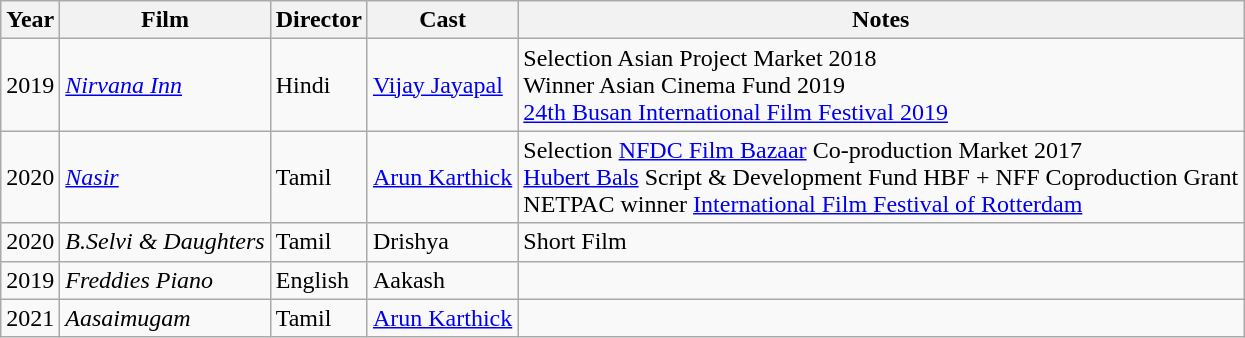<table class="wikitable">
<tr>
<th>Year</th>
<th>Film</th>
<th>Director</th>
<th>Cast</th>
<th>Notes</th>
</tr>
<tr>
<td>2019</td>
<td><em><a href='#'>Nirvana Inn</a></em></td>
<td>Hindi</td>
<td><a href='#'>Vijay Jayapal</a></td>
<td>Selection Asian Project Market 2018<br>Winner Asian Cinema Fund 2019<br><a href='#'>24th Busan International Film Festival 2019</a></td>
</tr>
<tr>
<td>2020</td>
<td><a href='#'><em>Nasir</em></a></td>
<td>Tamil</td>
<td><a href='#'>Arun Karthick</a></td>
<td>Selection <a href='#'>NFDC Film Bazaar</a> Co-production Market 2017<br><a href='#'>Hubert Bals</a> Script & Development Fund HBF + NFF Coproduction Grant<br>NETPAC winner <a href='#'>International Film Festival of Rotterdam</a></td>
</tr>
<tr>
<td>2020</td>
<td><em>B.Selvi & Daughters</em></td>
<td>Tamil</td>
<td>Drishya</td>
<td>Short Film</td>
</tr>
<tr>
<td>2019</td>
<td><em>Freddies Piano</em></td>
<td>English</td>
<td>Aakash</td>
<td></td>
</tr>
<tr>
<td>2021</td>
<td><em>Aasaimugam</em></td>
<td>Tamil</td>
<td><a href='#'>Arun Karthick</a></td>
<td></td>
</tr>
</table>
